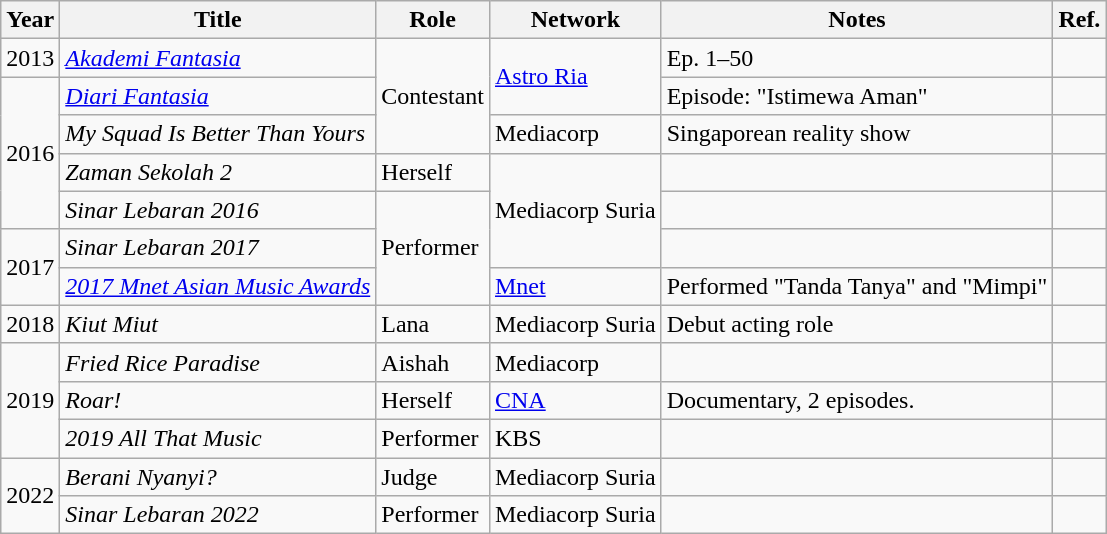<table class="wikitable plainrowheaders">
<tr>
<th>Year</th>
<th>Title</th>
<th>Role</th>
<th>Network</th>
<th>Notes</th>
<th>Ref.</th>
</tr>
<tr>
<td>2013</td>
<td><a href='#'><em>Akademi Fantasia</em></a></td>
<td rowspan="3">Contestant</td>
<td rowspan="2"><a href='#'>Astro Ria</a></td>
<td>Ep. 1–50</td>
<td></td>
</tr>
<tr>
<td rowspan="4">2016</td>
<td><a href='#'><em>Diari Fantasia</em></a></td>
<td>Episode: "Istimewa Aman"</td>
<td></td>
</tr>
<tr>
<td><em>My Squad Is Better Than Yours</em></td>
<td>Mediacorp</td>
<td>Singaporean reality show</td>
<td></td>
</tr>
<tr>
<td><em>Zaman Sekolah 2</em></td>
<td>Herself</td>
<td rowspan="3">Mediacorp Suria</td>
<td></td>
<td></td>
</tr>
<tr>
<td><em>Sinar Lebaran 2016</em></td>
<td rowspan="3">Performer</td>
<td></td>
<td></td>
</tr>
<tr>
<td rowspan="2">2017</td>
<td><em>Sinar Lebaran 2017</em></td>
<td></td>
<td></td>
</tr>
<tr>
<td><a href='#'><em>2017 Mnet Asian Music Awards</em></a></td>
<td><a href='#'>Mnet</a></td>
<td>Performed "Tanda Tanya" and "Mimpi"</td>
<td></td>
</tr>
<tr>
<td>2018</td>
<td><em>Kiut Miut</em></td>
<td>Lana</td>
<td>Mediacorp Suria</td>
<td>Debut acting role</td>
<td></td>
</tr>
<tr>
<td rowspan="3">2019</td>
<td><em>Fried Rice Paradise</em></td>
<td>Aishah</td>
<td>Mediacorp</td>
<td></td>
<td></td>
</tr>
<tr>
<td><em>Roar!</em></td>
<td>Herself</td>
<td><a href='#'>CNA</a></td>
<td>Documentary, 2 episodes.</td>
<td></td>
</tr>
<tr>
<td><em>2019 All That Music</em></td>
<td>Performer</td>
<td>KBS</td>
<td></td>
<td></td>
</tr>
<tr>
<td rowspan="2">2022</td>
<td><em>Berani Nyanyi?</em></td>
<td>Judge</td>
<td>Mediacorp Suria</td>
<td></td>
<td></td>
</tr>
<tr>
<td><em>Sinar Lebaran 2022</em></td>
<td>Performer</td>
<td>Mediacorp Suria</td>
<td></td>
<td></td>
</tr>
</table>
